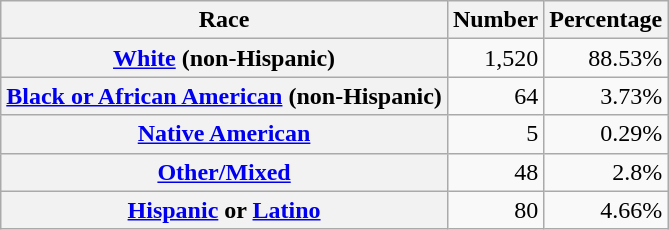<table class="wikitable" style="text-align:right">
<tr>
<th scope="col">Race</th>
<th scope="col">Number</th>
<th scope="col">Percentage</th>
</tr>
<tr>
<th scope="row"><a href='#'>White</a> (non-Hispanic)</th>
<td>1,520</td>
<td>88.53%</td>
</tr>
<tr>
<th scope="row"><a href='#'>Black or African American</a> (non-Hispanic)</th>
<td>64</td>
<td>3.73%</td>
</tr>
<tr>
<th scope="row"><a href='#'>Native American</a></th>
<td>5</td>
<td>0.29%</td>
</tr>
<tr>
<th scope="row"><a href='#'>Other/Mixed</a></th>
<td>48</td>
<td>2.8%</td>
</tr>
<tr>
<th scope="row"><a href='#'>Hispanic</a> or <a href='#'>Latino</a></th>
<td>80</td>
<td>4.66%</td>
</tr>
</table>
